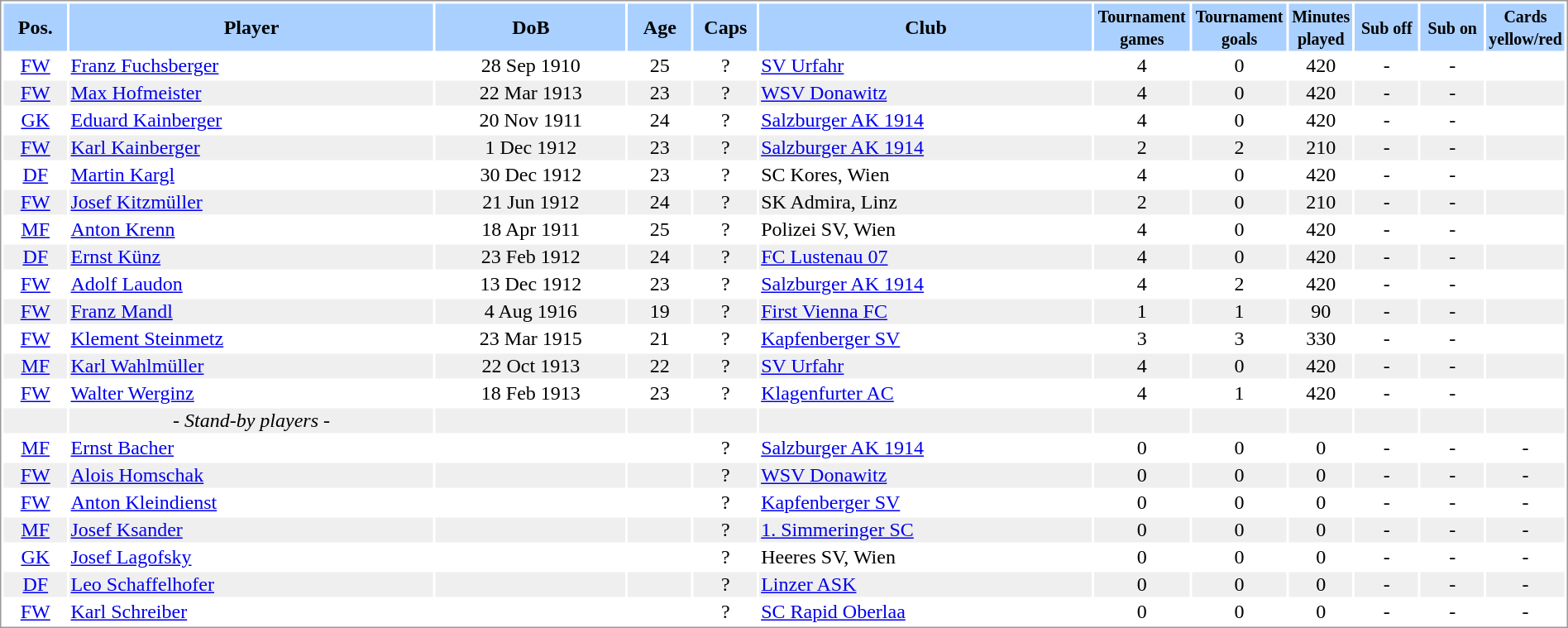<table border="0" width="100%" style="border: 1px solid #999; background-color:#FFFFFF; text-align:center">
<tr align="center" bgcolor="#AAD0FF">
<th width=4%>Pos.</th>
<th width=23%>Player</th>
<th width=12%>DoB</th>
<th width=4%>Age</th>
<th width=4%>Caps</th>
<th width=21%>Club</th>
<th width=6%><small>Tournament<br>games</small></th>
<th width=6%><small>Tournament<br>goals</small></th>
<th width=4%><small>Minutes<br>played</small></th>
<th width=4%><small>Sub off</small></th>
<th width=4%><small>Sub on</small></th>
<th width=4%><small>Cards<br>yellow/red</small></th>
</tr>
<tr>
<td><a href='#'>FW</a></td>
<td align="left"><a href='#'>Franz Fuchsberger</a></td>
<td>28 Sep 1910</td>
<td>25</td>
<td>?</td>
<td align="left"> <a href='#'>SV Urfahr</a></td>
<td>4</td>
<td>0</td>
<td>420</td>
<td>-</td>
<td>-</td>
<td></td>
</tr>
<tr bgcolor="#EFEFEF">
<td><a href='#'>FW</a></td>
<td align="left"><a href='#'>Max Hofmeister</a></td>
<td>22 Mar 1913</td>
<td>23</td>
<td>?</td>
<td align="left"> <a href='#'>WSV Donawitz</a></td>
<td>4</td>
<td>0</td>
<td>420</td>
<td>-</td>
<td>-</td>
<td></td>
</tr>
<tr>
<td><a href='#'>GK</a></td>
<td align="left"><a href='#'>Eduard Kainberger</a></td>
<td>20 Nov 1911</td>
<td>24</td>
<td>?</td>
<td align="left"> <a href='#'>Salzburger AK 1914</a></td>
<td>4</td>
<td>0</td>
<td>420</td>
<td>-</td>
<td>-</td>
<td></td>
</tr>
<tr bgcolor="#EFEFEF">
<td><a href='#'>FW</a></td>
<td align="left"><a href='#'>Karl Kainberger</a></td>
<td>1 Dec 1912</td>
<td>23</td>
<td>?</td>
<td align="left"> <a href='#'>Salzburger AK 1914</a></td>
<td>2</td>
<td>2</td>
<td>210</td>
<td>-</td>
<td>-</td>
<td></td>
</tr>
<tr>
<td><a href='#'>DF</a></td>
<td align="left"><a href='#'>Martin Kargl</a></td>
<td>30 Dec 1912</td>
<td>23</td>
<td>?</td>
<td align="left"> SC Kores, Wien</td>
<td>4</td>
<td>0</td>
<td>420</td>
<td>-</td>
<td>-</td>
<td></td>
</tr>
<tr bgcolor="#EFEFEF">
<td><a href='#'>FW</a></td>
<td align="left"><a href='#'>Josef Kitzmüller</a></td>
<td>21 Jun 1912</td>
<td>24</td>
<td>?</td>
<td align="left"> SK Admira, Linz</td>
<td>2</td>
<td>0</td>
<td>210</td>
<td>-</td>
<td>-</td>
<td></td>
</tr>
<tr>
<td><a href='#'>MF</a></td>
<td align="left"><a href='#'>Anton Krenn</a></td>
<td>18 Apr 1911</td>
<td>25</td>
<td>?</td>
<td align="left"> Polizei SV, Wien</td>
<td>4</td>
<td>0</td>
<td>420</td>
<td>-</td>
<td>-</td>
<td></td>
</tr>
<tr bgcolor="#EFEFEF">
<td><a href='#'>DF</a></td>
<td align="left"><a href='#'>Ernst Künz</a></td>
<td>23 Feb 1912</td>
<td>24</td>
<td>?</td>
<td align="left"> <a href='#'>FC Lustenau 07</a></td>
<td>4</td>
<td>0</td>
<td>420</td>
<td>-</td>
<td>-</td>
<td></td>
</tr>
<tr>
<td><a href='#'>FW</a></td>
<td align="left"><a href='#'>Adolf Laudon</a></td>
<td>13 Dec 1912</td>
<td>23</td>
<td>?</td>
<td align="left"> <a href='#'>Salzburger AK 1914</a></td>
<td>4</td>
<td>2</td>
<td>420</td>
<td>-</td>
<td>-</td>
<td></td>
</tr>
<tr bgcolor="#EFEFEF">
<td><a href='#'>FW</a></td>
<td align="left"><a href='#'>Franz Mandl</a></td>
<td>4 Aug 1916</td>
<td>19</td>
<td>?</td>
<td align="left"> <a href='#'>First Vienna FC</a></td>
<td>1</td>
<td>1</td>
<td>90</td>
<td>-</td>
<td>-</td>
<td></td>
</tr>
<tr>
<td><a href='#'>FW</a></td>
<td align="left"><a href='#'>Klement Steinmetz</a></td>
<td>23 Mar 1915</td>
<td>21</td>
<td>?</td>
<td align="left"> <a href='#'>Kapfenberger SV</a></td>
<td>3</td>
<td>3</td>
<td>330</td>
<td>-</td>
<td>-</td>
<td></td>
</tr>
<tr bgcolor="#EFEFEF">
<td><a href='#'>MF</a></td>
<td align="left"><a href='#'>Karl Wahlmüller</a></td>
<td>22 Oct 1913</td>
<td>22</td>
<td>?</td>
<td align="left"> <a href='#'>SV Urfahr</a></td>
<td>4</td>
<td>0</td>
<td>420</td>
<td>-</td>
<td>-</td>
<td></td>
</tr>
<tr>
<td><a href='#'>FW</a></td>
<td align="left"><a href='#'>Walter Werginz</a></td>
<td>18 Feb 1913</td>
<td>23</td>
<td>?</td>
<td align="left"> <a href='#'>Klagenfurter AC</a></td>
<td>4</td>
<td>1</td>
<td>420</td>
<td>-</td>
<td>-</td>
<td></td>
</tr>
<tr bgcolor="#EFEFEF">
<td></td>
<td>- <em>Stand-by players</em> -</td>
<td></td>
<td></td>
<td></td>
<td></td>
<td></td>
<td></td>
<td></td>
<td></td>
<td></td>
<td></td>
</tr>
<tr>
<td><a href='#'>MF</a></td>
<td align="left"><a href='#'>Ernst Bacher</a></td>
<td></td>
<td></td>
<td>?</td>
<td align="left"> <a href='#'>Salzburger AK 1914</a></td>
<td>0</td>
<td>0</td>
<td>0</td>
<td>-</td>
<td>-</td>
<td>-</td>
</tr>
<tr bgcolor="#EFEFEF">
<td><a href='#'>FW</a></td>
<td align="left"><a href='#'>Alois Homschak</a></td>
<td></td>
<td></td>
<td>?</td>
<td align="left"> <a href='#'>WSV Donawitz</a></td>
<td>0</td>
<td>0</td>
<td>0</td>
<td>-</td>
<td>-</td>
<td>-</td>
</tr>
<tr>
<td><a href='#'>FW</a></td>
<td align="left"><a href='#'>Anton Kleindienst</a></td>
<td></td>
<td></td>
<td>?</td>
<td align="left"> <a href='#'>Kapfenberger SV</a></td>
<td>0</td>
<td>0</td>
<td>0</td>
<td>-</td>
<td>-</td>
<td>-</td>
</tr>
<tr bgcolor="#EFEFEF">
<td><a href='#'>MF</a></td>
<td align="left"><a href='#'>Josef Ksander</a></td>
<td></td>
<td></td>
<td>?</td>
<td align="left"> <a href='#'>1. Simmeringer SC</a></td>
<td>0</td>
<td>0</td>
<td>0</td>
<td>-</td>
<td>-</td>
<td>-</td>
</tr>
<tr>
<td><a href='#'>GK</a></td>
<td align="left"><a href='#'>Josef Lagofsky</a></td>
<td></td>
<td></td>
<td>?</td>
<td align="left"> Heeres SV, Wien</td>
<td>0</td>
<td>0</td>
<td>0</td>
<td>-</td>
<td>-</td>
<td>-</td>
</tr>
<tr bgcolor="#EFEFEF">
<td><a href='#'>DF</a></td>
<td align="left"><a href='#'>Leo Schaffelhofer</a></td>
<td></td>
<td></td>
<td>?</td>
<td align="left"> <a href='#'>Linzer ASK</a></td>
<td>0</td>
<td>0</td>
<td>0</td>
<td>-</td>
<td>-</td>
<td>-</td>
</tr>
<tr>
<td><a href='#'>FW</a></td>
<td align="left"><a href='#'>Karl Schreiber</a></td>
<td></td>
<td></td>
<td>?</td>
<td align="left"> <a href='#'>SC Rapid Oberlaa</a></td>
<td>0</td>
<td>0</td>
<td>0</td>
<td>-</td>
<td>-</td>
<td>-</td>
</tr>
</table>
